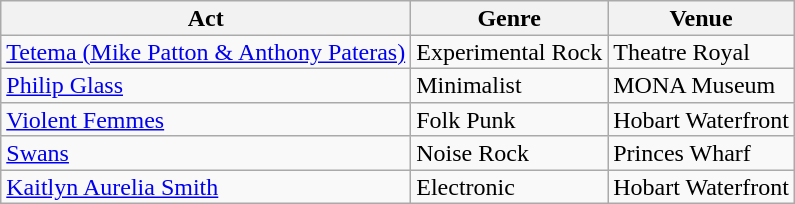<table class="wikitable" style="line-height:0.95em;">
<tr>
<th>Act</th>
<th>Genre</th>
<th>Venue</th>
</tr>
<tr>
<td><a href='#'>Tetema (Mike Patton & Anthony Pateras)</a></td>
<td>Experimental Rock</td>
<td>Theatre Royal</td>
</tr>
<tr>
<td><a href='#'>Philip Glass</a></td>
<td>Minimalist</td>
<td>MONA Museum</td>
</tr>
<tr>
<td><a href='#'>Violent Femmes</a></td>
<td>Folk Punk</td>
<td>Hobart Waterfront</td>
</tr>
<tr>
<td><a href='#'>Swans</a></td>
<td>Noise Rock</td>
<td>Princes Wharf</td>
</tr>
<tr>
<td><a href='#'>Kaitlyn Aurelia Smith</a></td>
<td>Electronic</td>
<td>Hobart Waterfront</td>
</tr>
</table>
